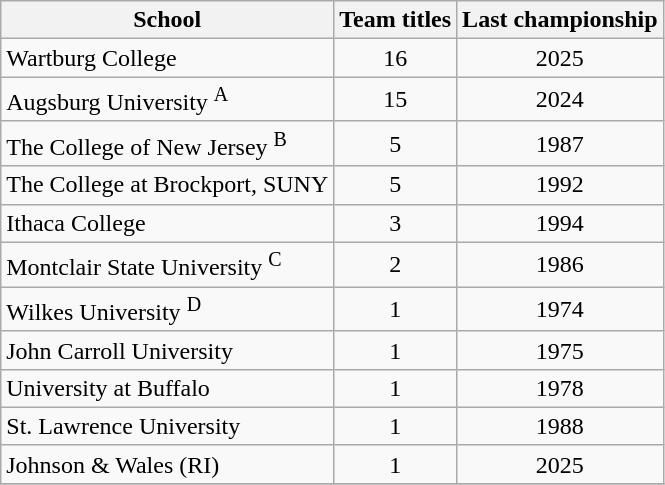<table class="wikitable sortable" style="text-align:center;">
<tr>
<th>School</th>
<th>Team titles</th>
<th>Last championship</th>
</tr>
<tr>
<td align=left>Wartburg College</td>
<td>16</td>
<td>2025</td>
</tr>
<tr>
<td align=left>Augsburg University <sup>A</sup></td>
<td>15</td>
<td>2024</td>
</tr>
<tr>
<td align=left>The College of New Jersey <sup>B</sup></td>
<td>5</td>
<td>1987</td>
</tr>
<tr>
<td align=left>The College at Brockport, SUNY</td>
<td>5</td>
<td>1992</td>
</tr>
<tr>
<td align=left>Ithaca College</td>
<td>3</td>
<td>1994</td>
</tr>
<tr>
<td align=left>Montclair State University <sup>C</sup></td>
<td>2</td>
<td>1986</td>
</tr>
<tr>
<td align=left>Wilkes University <sup>D</sup></td>
<td>1</td>
<td>1974</td>
</tr>
<tr>
<td align=left>John Carroll University</td>
<td>1</td>
<td>1975</td>
</tr>
<tr>
<td align=left>University at Buffalo</td>
<td>1</td>
<td>1978</td>
</tr>
<tr>
<td align=left>St. Lawrence University</td>
<td>1</td>
<td>1988</td>
</tr>
<tr>
<td align=left>Johnson & Wales (RI)</td>
<td>1</td>
<td>2025</td>
</tr>
<tr>
</tr>
</table>
